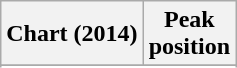<table class="wikitable sortable plainrowheaders">
<tr>
<th>Chart (2014)</th>
<th>Peak<br>position</th>
</tr>
<tr>
</tr>
<tr>
</tr>
<tr>
</tr>
</table>
